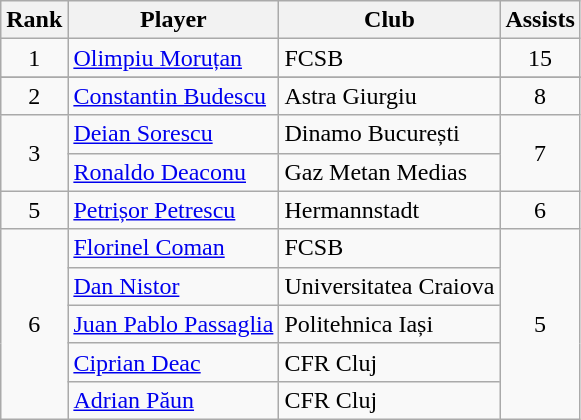<table class="wikitable">
<tr>
<th>Rank</th>
<th>Player</th>
<th>Club</th>
<th>Assists</th>
</tr>
<tr>
<td rowspan=1 align=center>1</td>
<td> <a href='#'>Olimpiu Moruțan</a></td>
<td>FCSB</td>
<td rowspan=1 align=center>15</td>
</tr>
<tr>
</tr>
<tr>
<td rowspan=1 align=center>2</td>
<td> <a href='#'>Constantin Budescu</a></td>
<td>Astra Giurgiu</td>
<td rowspan=1 align=center>8</td>
</tr>
<tr>
<td rowspan=2 align=center>3</td>
<td> <a href='#'>Deian Sorescu</a></td>
<td>Dinamo București</td>
<td rowspan=2 align=center>7</td>
</tr>
<tr>
<td> <a href='#'>Ronaldo Deaconu</a></td>
<td>Gaz Metan Medias</td>
</tr>
<tr>
<td rowspan=1 align=center>5</td>
<td> <a href='#'>Petrișor Petrescu</a></td>
<td>Hermannstadt</td>
<td rowspan=1 align=center>6</td>
</tr>
<tr>
<td rowspan=5 align=center>6</td>
<td> <a href='#'>Florinel Coman</a></td>
<td>FCSB</td>
<td rowspan=5 align=center>5</td>
</tr>
<tr>
<td> <a href='#'>Dan Nistor</a></td>
<td>Universitatea Craiova</td>
</tr>
<tr>
<td> <a href='#'>Juan Pablo Passaglia</a></td>
<td>Politehnica Iași</td>
</tr>
<tr>
<td> <a href='#'>Ciprian Deac</a></td>
<td>CFR Cluj</td>
</tr>
<tr>
<td> <a href='#'>Adrian Păun</a></td>
<td>CFR Cluj</td>
</tr>
</table>
